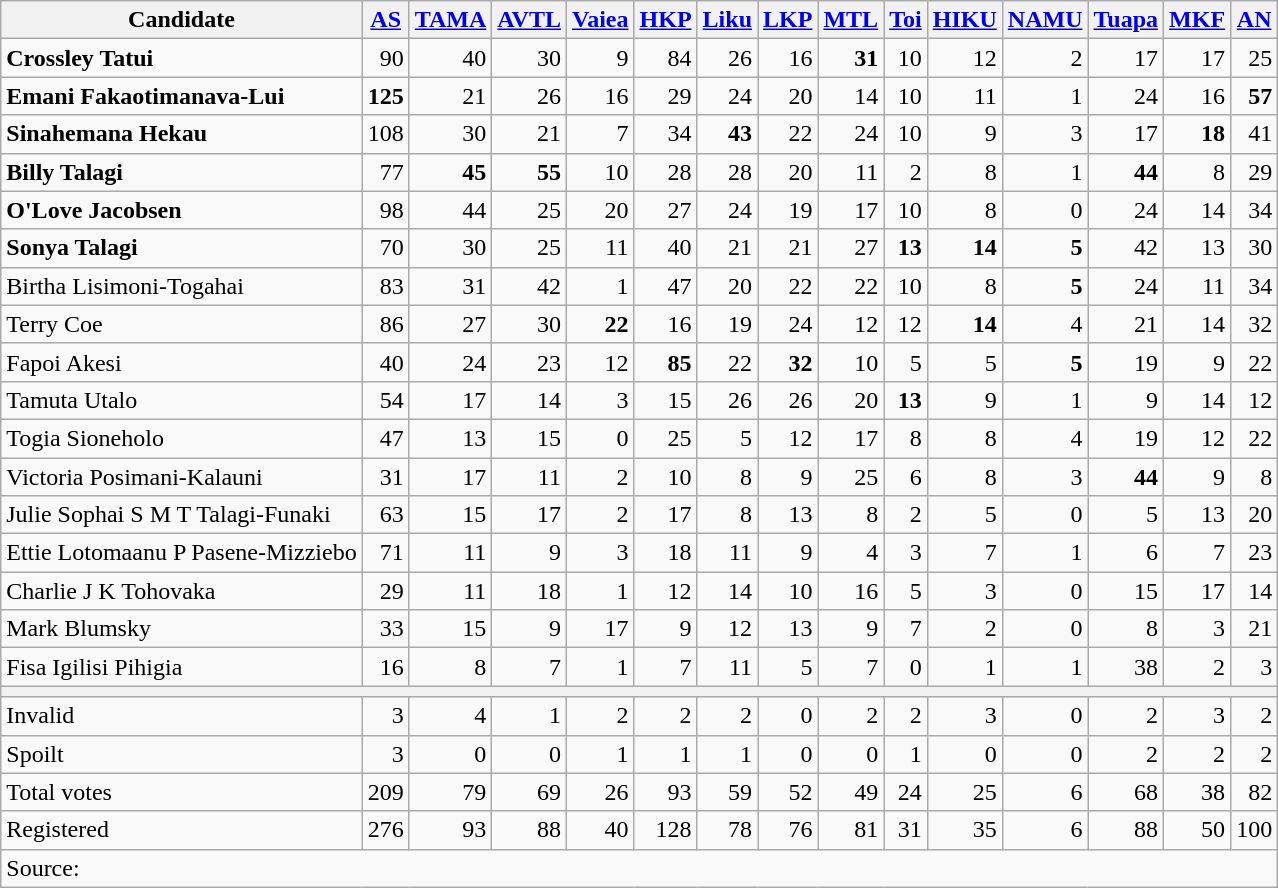<table class="wikitable sortable" style="text-align:right">
<tr>
<th>Candidate</th>
<th><a href='#'>AS</a></th>
<th><a href='#'>TAMA</a></th>
<th><a href='#'>AVTL</a></th>
<th><a href='#'>Vaiea</a></th>
<th><a href='#'>HKP</a></th>
<th><a href='#'>Liku</a></th>
<th><a href='#'>LKP</a></th>
<th><a href='#'>MTL</a></th>
<th><a href='#'>Toi</a></th>
<th><a href='#'>HIKU</a></th>
<th><a href='#'>NAMU</a></th>
<th><a href='#'>Tuapa</a></th>
<th><a href='#'>MKF</a></th>
<th><a href='#'>AN</a></th>
</tr>
<tr>
<td align=left><strong>Crossley Tatui</strong></td>
<td>90</td>
<td>40</td>
<td>30</td>
<td>9</td>
<td>84</td>
<td>26</td>
<td>16</td>
<td><strong>31</strong></td>
<td>10</td>
<td>12</td>
<td>2</td>
<td>17</td>
<td>17</td>
<td>25</td>
</tr>
<tr>
<td align=left><strong>Emani Fakaotimanava-Lui</strong></td>
<td><strong>125</strong></td>
<td>21</td>
<td>26</td>
<td>16</td>
<td>29</td>
<td>24</td>
<td>20</td>
<td>14</td>
<td>10</td>
<td>11</td>
<td>1</td>
<td>24</td>
<td>16</td>
<td><strong>57</strong></td>
</tr>
<tr>
<td align=left><strong>Sinahemana Hekau</strong></td>
<td>108</td>
<td>30</td>
<td>21</td>
<td>7</td>
<td>34</td>
<td><strong>43</strong></td>
<td>22</td>
<td>24</td>
<td>10</td>
<td>9</td>
<td>3</td>
<td>17</td>
<td><strong>18</strong></td>
<td>41</td>
</tr>
<tr>
<td align=left><strong>Billy Talagi</strong></td>
<td>77</td>
<td><strong>45</strong></td>
<td><strong>55</strong></td>
<td>10</td>
<td>28</td>
<td>28</td>
<td>20</td>
<td>11</td>
<td>2</td>
<td>8</td>
<td>1</td>
<td><strong>44</strong></td>
<td>8</td>
<td>29</td>
</tr>
<tr>
<td align=left><strong>O'Love Jacobsen</strong></td>
<td>98</td>
<td>44</td>
<td>25</td>
<td>20</td>
<td>27</td>
<td>24</td>
<td>19</td>
<td>17</td>
<td>10</td>
<td>8</td>
<td>0</td>
<td>24</td>
<td>14</td>
<td>34</td>
</tr>
<tr>
<td align=left><strong>Sonya Talagi</strong></td>
<td>70</td>
<td>30</td>
<td>25</td>
<td>11</td>
<td>40</td>
<td>21</td>
<td>21</td>
<td>27</td>
<td><strong>13</strong></td>
<td><strong>14</strong></td>
<td><strong>5</strong></td>
<td>42</td>
<td>13</td>
<td>30</td>
</tr>
<tr>
<td align=left>Birtha Lisimoni-Togahai</td>
<td>83</td>
<td>31</td>
<td>42</td>
<td>1</td>
<td>47</td>
<td>20</td>
<td>22</td>
<td>22</td>
<td>10</td>
<td>8</td>
<td><strong>5</strong></td>
<td>24</td>
<td>11</td>
<td>34</td>
</tr>
<tr>
<td align=left>Terry Coe</td>
<td>86</td>
<td>27</td>
<td>30</td>
<td><strong>22</strong></td>
<td>16</td>
<td>19</td>
<td>24</td>
<td>12</td>
<td>12</td>
<td><strong>14</strong></td>
<td>4</td>
<td>21</td>
<td>14</td>
<td>32</td>
</tr>
<tr>
<td align=left>Fapoi Akesi</td>
<td>40</td>
<td>24</td>
<td>23</td>
<td>12</td>
<td><strong>85</strong></td>
<td>22</td>
<td><strong>32</strong></td>
<td>10</td>
<td>5</td>
<td>5</td>
<td><strong>5</strong></td>
<td>19</td>
<td>9</td>
<td>22</td>
</tr>
<tr>
<td align=left>Tamuta Utalo</td>
<td>54</td>
<td>17</td>
<td>14</td>
<td>3</td>
<td>15</td>
<td>26</td>
<td>26</td>
<td>20</td>
<td><strong>13</strong></td>
<td>9</td>
<td>1</td>
<td>9</td>
<td>14</td>
<td>12</td>
</tr>
<tr>
<td align=left>Togia Sioneholo</td>
<td>47</td>
<td>13</td>
<td>15</td>
<td>0</td>
<td>25</td>
<td>5</td>
<td>12</td>
<td>17</td>
<td>8</td>
<td>8</td>
<td>4</td>
<td>19</td>
<td>12</td>
<td>22</td>
</tr>
<tr>
<td align=left>Victoria Posimani-Kalauni</td>
<td>31</td>
<td>17</td>
<td>11</td>
<td>2</td>
<td>10</td>
<td>8</td>
<td>9</td>
<td>25</td>
<td>6</td>
<td>8</td>
<td>3</td>
<td><strong>44</strong></td>
<td>9</td>
<td>8</td>
</tr>
<tr>
<td align=left>Julie Sophai S M T Talagi-Funaki</td>
<td>63</td>
<td>15</td>
<td>17</td>
<td>2</td>
<td>17</td>
<td>8</td>
<td>13</td>
<td>8</td>
<td>2</td>
<td>5</td>
<td>0</td>
<td>5</td>
<td>13</td>
<td>20</td>
</tr>
<tr>
<td align=left>Ettie Lotomaanu P Pasene-Mizziebo</td>
<td>71</td>
<td>11</td>
<td>9</td>
<td>3</td>
<td>18</td>
<td>11</td>
<td>9</td>
<td>4</td>
<td>3</td>
<td>7</td>
<td>1</td>
<td>6</td>
<td>7</td>
<td>23</td>
</tr>
<tr>
<td align=left>Charlie J K Tohovaka</td>
<td>29</td>
<td>11</td>
<td>18</td>
<td>1</td>
<td>12</td>
<td>14</td>
<td>10</td>
<td>16</td>
<td>5</td>
<td>3</td>
<td>0</td>
<td>15</td>
<td>17</td>
<td>14</td>
</tr>
<tr>
<td align=left>Mark Blumsky</td>
<td>33</td>
<td>15</td>
<td>9</td>
<td>17</td>
<td>9</td>
<td>12</td>
<td>13</td>
<td>9</td>
<td>7</td>
<td>2</td>
<td>0</td>
<td>8</td>
<td>3</td>
<td>21</td>
</tr>
<tr>
<td align=left>Fisa Igilisi Pihigia</td>
<td>16</td>
<td>8</td>
<td>7</td>
<td>1</td>
<td>7</td>
<td>11</td>
<td>5</td>
<td>7</td>
<td>0</td>
<td>1</td>
<td>1</td>
<td>38</td>
<td>2</td>
<td>3</td>
</tr>
<tr class=sortbottom>
<th colspan=15></th>
</tr>
<tr class=sortbottom>
<td align=left>Invalid</td>
<td>3</td>
<td>4</td>
<td>1</td>
<td>2</td>
<td>2</td>
<td>2</td>
<td>0</td>
<td>2</td>
<td>2</td>
<td>3</td>
<td>0</td>
<td>2</td>
<td>3</td>
<td>2</td>
</tr>
<tr class=sortbottom>
<td align=left>Spoilt</td>
<td>3</td>
<td>0</td>
<td>0</td>
<td>1</td>
<td>1</td>
<td>1</td>
<td>0</td>
<td>0</td>
<td>1</td>
<td>0</td>
<td>0</td>
<td>2</td>
<td>2</td>
<td>2</td>
</tr>
<tr class=sortbottom>
<td align=left>Total votes</td>
<td>209</td>
<td>79</td>
<td>69</td>
<td>26</td>
<td>93</td>
<td>59</td>
<td>52</td>
<td>49</td>
<td>24</td>
<td>25</td>
<td>6</td>
<td>68</td>
<td>38</td>
<td>82</td>
</tr>
<tr class=sortbottom>
<td align=left>Registered</td>
<td>276</td>
<td>93</td>
<td>88</td>
<td>40</td>
<td>128</td>
<td>78</td>
<td>76</td>
<td>81</td>
<td>31</td>
<td>35</td>
<td>6</td>
<td>88</td>
<td>50</td>
<td>100</td>
</tr>
<tr>
<td align=left colspan=15>Source: </td>
</tr>
</table>
